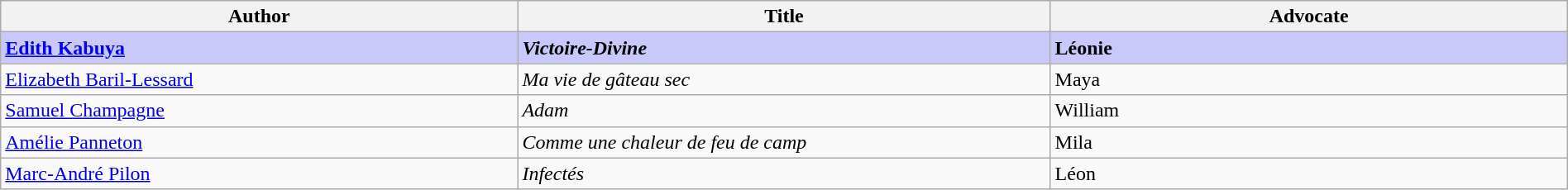<table class="wikitable" style="width:100%;">
<tr>
<th width=33%>Author</th>
<th width=34%>Title</th>
<th width=34%>Advocate</th>
</tr>
<tr>
<td style="background:#C8C8FA"><strong><a href='#'>Edith Kabuya</a></strong></td>
<td style="background:#C8C8FA"><strong><em>Victoire-Divine</em></strong></td>
<td style="background:#C8C8FA"><strong>Léonie</strong></td>
</tr>
<tr>
<td><a href='#'>Elizabeth Baril-Lessard</a></td>
<td><em> Ma vie de gâteau sec</em></td>
<td>Maya</td>
</tr>
<tr>
<td><a href='#'>Samuel Champagne</a></td>
<td><em>Adam</em></td>
<td>William</td>
</tr>
<tr>
<td><a href='#'>Amélie Panneton</a></td>
<td><em>Comme une chaleur de feu de camp</em></td>
<td>Mila</td>
</tr>
<tr>
<td><a href='#'>Marc-André Pilon</a></td>
<td><em>Infectés</em></td>
<td>Léon</td>
</tr>
</table>
